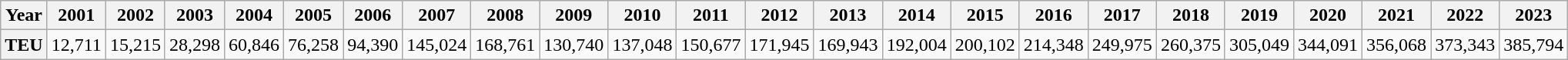<table class="wikitable">
<tr>
<th>Year</th>
<th>2001</th>
<th>2002</th>
<th>2003</th>
<th>2004</th>
<th>2005</th>
<th>2006</th>
<th>2007</th>
<th>2008</th>
<th>2009</th>
<th>2010</th>
<th>2011</th>
<th>2012</th>
<th>2013</th>
<th>2014</th>
<th>2015</th>
<th>2016</th>
<th>2017</th>
<th>2018</th>
<th>2019</th>
<th>2020</th>
<th>2021</th>
<th>2022</th>
<th>2023</th>
</tr>
<tr>
<th>TEU</th>
<td>12,711</td>
<td>15,215</td>
<td>28,298</td>
<td>60,846</td>
<td>76,258</td>
<td>94,390</td>
<td>145,024</td>
<td>168,761</td>
<td>130,740</td>
<td>137,048</td>
<td>150,677</td>
<td>171,945</td>
<td>169,943</td>
<td>192,004</td>
<td>200,102</td>
<td>214,348</td>
<td>249,975</td>
<td>260,375</td>
<td>305,049</td>
<td>344,091</td>
<td>356,068</td>
<td>373,343</td>
<td>385,794</td>
</tr>
</table>
